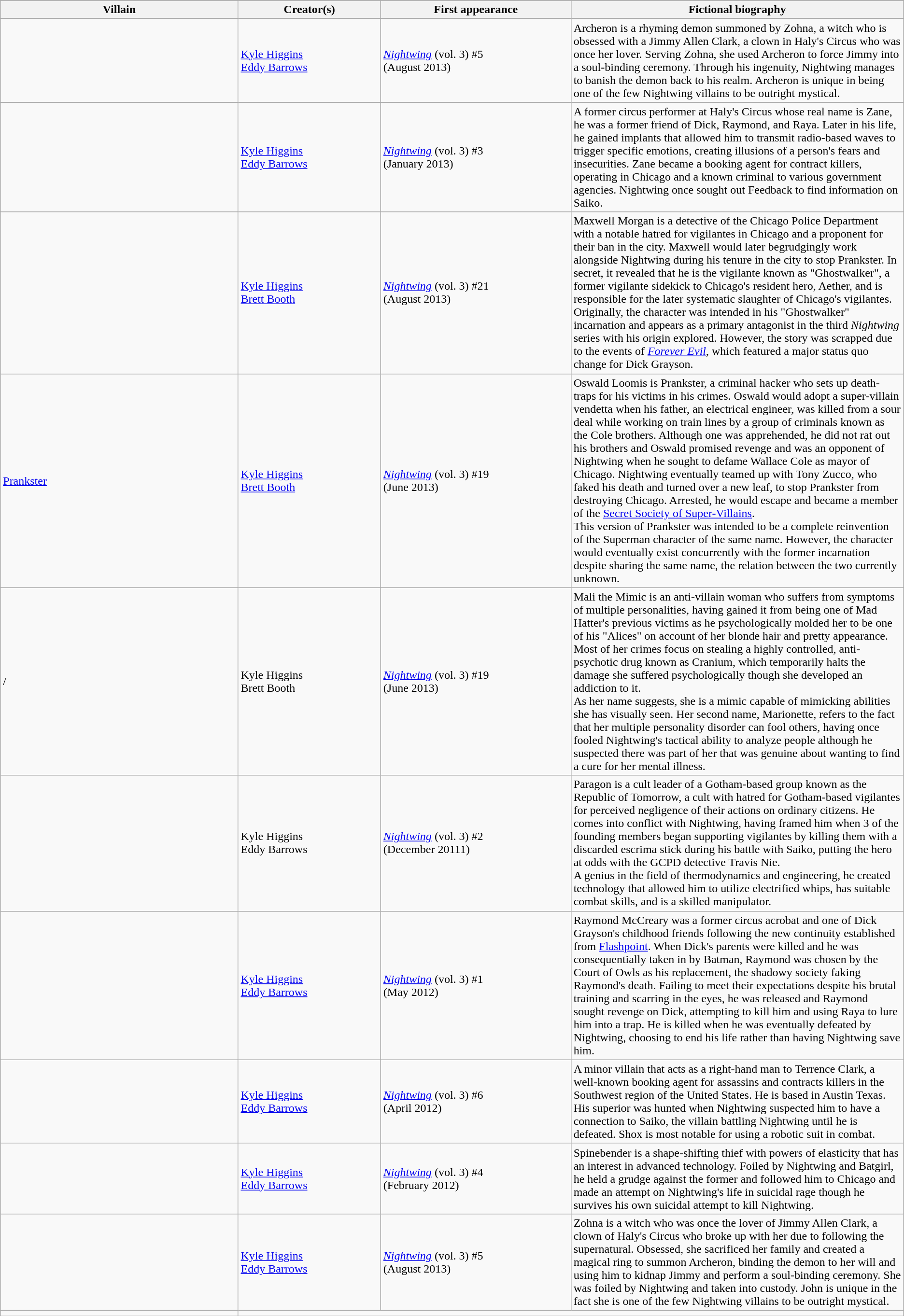<table class="wikitable">
<tr>
</tr>
<tr>
<th style="width:25%">Villain</th>
<th style="width:15%;">Creator(s)</th>
<th style="width:20%;">First appearance</th>
<th style="width:35%;">Fictional biography</th>
</tr>
<tr>
<td></td>
<td><a href='#'>Kyle Higgins</a><br><a href='#'>Eddy Barrows</a></td>
<td><em><a href='#'>Nightwing</a></em> (vol. 3) #5<br>(August 2013)</td>
<td>Archeron is a rhyming demon summoned by Zohna, a witch who is obsessed with a Jimmy Allen Clark, a clown in Haly's Circus who was once her lover. Serving Zohna, she used Archeron to force Jimmy into a soul-binding ceremony. Through his ingenuity, Nightwing manages to banish the demon back to his realm. Archeron is unique in being one of the few Nightwing villains to be outright mystical.</td>
</tr>
<tr>
<td></td>
<td><a href='#'>Kyle Higgins</a><br><a href='#'>Eddy Barrows</a></td>
<td><em><a href='#'>Nightwing</a></em> (vol. 3) #3<br>(January 2013)</td>
<td>A former circus performer at Haly's Circus whose real name is Zane, he was a former friend of Dick, Raymond, and Raya. Later in his life, he gained implants that allowed him to transmit radio-based waves to trigger specific emotions, creating illusions of a person's fears and insecurities. Zane became a booking agent for contract killers, operating in Chicago and a known criminal to various government agencies. Nightwing once sought out Feedback to find information on Saiko.</td>
</tr>
<tr>
<td></td>
<td><a href='#'>Kyle Higgins</a><br><a href='#'>Brett Booth</a></td>
<td><em><a href='#'>Nightwing</a></em> (vol. 3) #21<br>(August 2013)</td>
<td>Maxwell Morgan is a detective of the Chicago Police Department with a notable hatred for vigilantes in Chicago and a proponent for their ban in the city. Maxwell would later begrudgingly work alongside Nightwing during his tenure in the city to stop Prankster. In secret, it revealed that he is the vigilante known as "Ghostwalker", a former vigilante sidekick to Chicago's resident hero, Aether, and is responsible for the later systematic slaughter of Chicago's vigilantes.<br>Originally, the character was intended in his "Ghostwalker" incarnation and appears as a primary antagonist in the third <em>Nightwing</em> series with his origin explored. However, the story was scrapped due to the events of <em><a href='#'>Forever Evil</a></em>, which featured a major status quo change for Dick Grayson.</td>
</tr>
<tr>
<td><a href='#'>Prankster</a></td>
<td><a href='#'>Kyle Higgins</a><br><a href='#'>Brett Booth</a></td>
<td><em><a href='#'>Nightwing</a></em> (vol. 3) #19<br>(June 2013)</td>
<td>Oswald Loomis is Prankster, a criminal hacker who sets up death-traps for his victims in his crimes. Oswald would adopt a super-villain vendetta when his father, an electrical engineer, was killed from a sour deal while working on train lines by a group of criminals known as the Cole brothers. Although one was apprehended, he did not rat out his brothers and Oswald promised revenge and was an opponent of Nightwing when he sought to defame Wallace Cole as mayor of Chicago. Nightwing eventually teamed up with Tony Zucco, who faked his death and turned over a new leaf, to stop Prankster from destroying Chicago. Arrested, he would escape and became a member of the <a href='#'>Secret Society of Super-Villains</a>.<br>This version of Prankster was intended to be a complete reinvention of the Superman character of the same name. However, the character would eventually exist concurrently with the former incarnation despite sharing the same name, the relation between the two currently unknown.</td>
</tr>
<tr>
<td> / </td>
<td>Kyle Higgins<br>Brett Booth</td>
<td><em><a href='#'>Nightwing</a></em> (vol. 3) #19<br>(June 2013)</td>
<td>Mali the Mimic is an anti-villain woman who suffers from symptoms of multiple personalities, having gained it from being one of Mad Hatter's previous victims as he psychologically molded her to be one of his "Alices" on account of her blonde hair and pretty appearance. Most of her crimes focus on stealing a highly controlled, anti-psychotic drug known as Cranium, which temporarily halts the damage she suffered psychologically though she developed an addiction to it.<br>As her name suggests, she is a mimic capable of mimicking abilities she has visually seen. Her second name, Marionette, refers to the fact that her multiple personality disorder can fool others, having once fooled Nightwing's tactical ability to analyze people although he suspected there was part of her that was genuine about wanting to find a cure for her mental illness.</td>
</tr>
<tr>
<td></td>
<td>Kyle Higgins<br>Eddy Barrows</td>
<td><em><a href='#'>Nightwing</a></em> (vol. 3) #2<br>(December 20111)</td>
<td>Paragon is a cult leader of a Gotham-based group known as the Republic of Tomorrow, a cult with hatred for Gotham-based vigilantes for perceived negligence of their actions on ordinary citizens. He comes into conflict with Nightwing, having framed him when 3 of the founding members began supporting vigilantes by killing them with a discarded escrima stick during his battle with Saiko, putting the hero at odds with the GCPD detective Travis Nie.<br>A genius in the field of thermodynamics and engineering, he created technology that allowed him to utilize electrified whips, has suitable combat skills, and is a skilled manipulator.</td>
</tr>
<tr>
<td></td>
<td><a href='#'>Kyle Higgins</a><br><a href='#'>Eddy Barrows</a></td>
<td><em><a href='#'>Nightwing</a></em> (vol. 3) #1<br>(May 2012)</td>
<td>Raymond McCreary was a former circus acrobat and one of Dick Grayson's childhood friends following the new continuity established from <a href='#'>Flashpoint</a>. When Dick's parents were killed and he was consequentially taken in by Batman, Raymond was chosen by the Court of Owls as his replacement, the shadowy society faking Raymond's death. Failing to meet their expectations despite his brutal training and scarring in the eyes, he was released and Raymond sought revenge on Dick, attempting to kill him and using Raya to lure him into a trap. He is killed when he was eventually defeated by Nightwing, choosing to end his life rather than having Nightwing save him.</td>
</tr>
<tr>
<td></td>
<td><a href='#'>Kyle Higgins</a><br><a href='#'>Eddy Barrows</a></td>
<td><em><a href='#'>Nightwing</a></em> (vol. 3) #6<br>(April 2012)</td>
<td>A minor villain that acts as a right-hand man to Terrence Clark, a well-known booking agent for assassins and contracts killers in the Southwest region of the United States. He is based in Austin Texas. His superior was hunted when Nightwing suspected him to have a connection to Saiko, the villain battling Nightwing until he is defeated. Shox is most notable for using a robotic suit in combat.</td>
</tr>
<tr>
<td></td>
<td><a href='#'>Kyle Higgins</a><br><a href='#'>Eddy Barrows</a></td>
<td><em><a href='#'>Nightwing</a></em> (vol. 3) #4<br>(February 2012)</td>
<td>Spinebender is a shape-shifting thief with powers of elasticity that has an interest in advanced technology. Foiled by Nightwing and Batgirl, he held a grudge against the former and followed him to Chicago and made an attempt on Nightwing's life in suicidal rage though he survives his own suicidal attempt to kill Nightwing.</td>
</tr>
<tr>
<td></td>
<td><a href='#'>Kyle Higgins</a><br><a href='#'>Eddy Barrows</a></td>
<td><em><a href='#'>Nightwing</a></em> (vol. 3) #5<br>(August 2013)</td>
<td>Zohna is a witch who was once the lover of Jimmy Allen Clark, a clown of Haly's Circus who broke up with her due to following the supernatural. Obsessed, she sacrificed her family and created a magical ring to summon Archeron, binding the demon to her will and using him to kidnap Jimmy and perform a soul-binding ceremony. She was foiled by Nightwing and taken into custody. John is unique in the fact she is one of the few Nightwing villains to be outright mystical.</td>
</tr>
<tr>
<td></td>
</tr>
</table>
